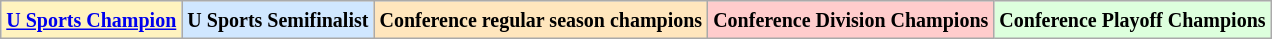<table class="wikitable">
<tr>
<td bgcolor="#FFF3BF"><small><strong><a href='#'>U Sports Champion</a> </strong></small></td>
<td bgcolor="#D0E7FF"><small><strong>U Sports Semifinalist</strong></small></td>
<td bgcolor="#FFE6BD"><small><strong>Conference regular season champions</strong></small></td>
<td bgcolor="#FFCCCC"><small><strong>Conference Division Champions</strong></small></td>
<td bgcolor="#ddffdd"><small><strong>Conference Playoff Champions</strong></small></td>
</tr>
</table>
